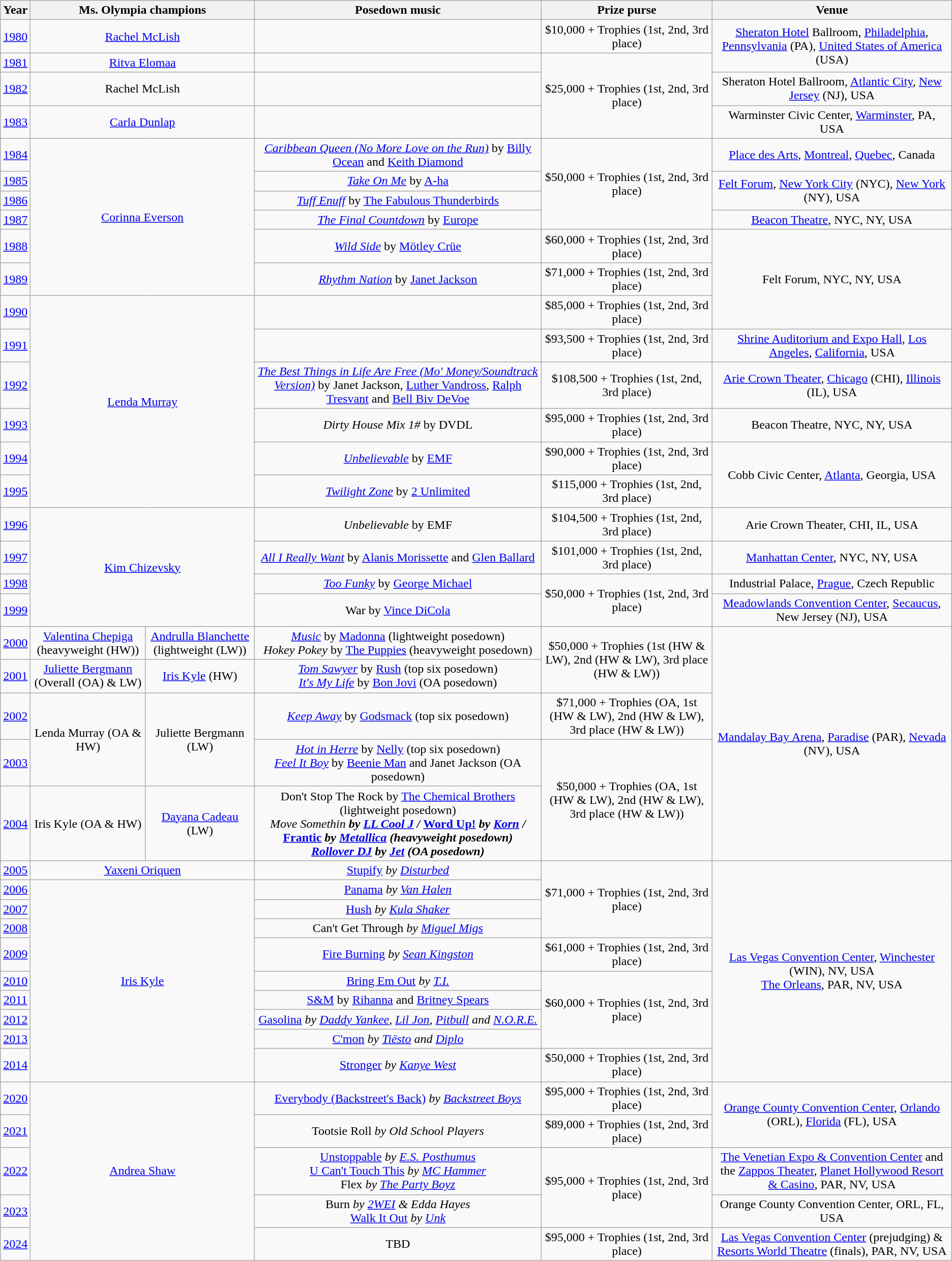<table class="wikitable sortable sticky-header" style="text-align:center">
<tr>
<th>Year</th>
<th colspan="2">Ms. Olympia champions</th>
<th>Posedown music</th>
<th>Prize purse</th>
<th>Venue</th>
</tr>
<tr>
<td><a href='#'>1980</a></td>
<td rowspan=1 colspan=2> <a href='#'>Rachel McLish</a></td>
<td></td>
<td>$10,000 + Trophies (1st, 2nd, 3rd place)</td>
<td rowspan=2 colspan=1><a href='#'>Sheraton Hotel</a> Ballroom, <a href='#'>Philadelphia</a>, <a href='#'>Pennsylvania</a> (PA), <a href='#'>United States of America</a> (USA)</td>
</tr>
<tr>
<td><a href='#'>1981</a></td>
<td rowspan=1 colspan=2> <a href='#'>Ritva Elomaa</a></td>
<td></td>
<td rowspan=3>$25,000 + Trophies (1st, 2nd, 3rd place)</td>
</tr>
<tr>
<td><a href='#'>1982</a></td>
<td rowspan=1 colspan=2> Rachel McLish</td>
<td></td>
<td>Sheraton Hotel Ballroom, <a href='#'>Atlantic City</a>, <a href='#'>New Jersey</a> (NJ), USA</td>
</tr>
<tr>
<td><a href='#'>1983</a></td>
<td rowspan=1 colspan=2> <a href='#'>Carla Dunlap</a></td>
<td></td>
<td>Warminster Civic Center, <a href='#'>Warminster</a>, PA, USA</td>
</tr>
<tr>
<td><a href='#'>1984</a></td>
<td rowspan=6 colspan=2> <a href='#'>Corinna Everson</a></td>
<td><em><a href='#'>Caribbean Queen (No More Love on the Run)</a></em> by <a href='#'>Billy Ocean</a> and <a href='#'>Keith Diamond</a></td>
<td rowspan=4>$50,000 + Trophies (1st, 2nd, 3rd place)</td>
<td><a href='#'>Place des Arts</a>, <a href='#'>Montreal</a>, <a href='#'>Quebec</a>, Canada</td>
</tr>
<tr>
<td><a href='#'>1985</a></td>
<td><em><a href='#'>Take On Me</a></em> by <a href='#'>A-ha</a></td>
<td rowspan=2><a href='#'>Felt Forum</a>, <a href='#'>New York City</a> (NYC), <a href='#'>New York</a> (NY), USA</td>
</tr>
<tr>
<td><a href='#'>1986</a></td>
<td><em><a href='#'>Tuff Enuff</a></em> by <a href='#'>The Fabulous Thunderbirds</a></td>
</tr>
<tr>
<td><a href='#'>1987</a></td>
<td><em><a href='#'>The Final Countdown</a></em> by <a href='#'>Europe</a></td>
<td><a href='#'>Beacon Theatre</a>, NYC, NY, USA</td>
</tr>
<tr>
<td><a href='#'>1988</a></td>
<td><em><a href='#'>Wild Side</a></em> by <a href='#'>Mötley Crüe</a></td>
<td>$60,000 + Trophies (1st, 2nd, 3rd place)</td>
<td rowspan=3>Felt Forum, NYC, NY, USA</td>
</tr>
<tr>
<td><a href='#'>1989</a></td>
<td><em><a href='#'>Rhythm Nation</a></em> by <a href='#'>Janet Jackson</a></td>
<td>$71,000 + Trophies (1st, 2nd, 3rd place)</td>
</tr>
<tr>
<td><a href='#'>1990</a></td>
<td rowspan=6 colspan=2> <a href='#'>Lenda Murray</a></td>
<td></td>
<td>$85,000 + Trophies (1st, 2nd, 3rd place)</td>
</tr>
<tr>
<td><a href='#'>1991</a></td>
<td></td>
<td>$93,500 + Trophies (1st, 2nd, 3rd place)</td>
<td><a href='#'>Shrine Auditorium and Expo Hall</a>, <a href='#'>Los Angeles</a>, <a href='#'>California</a>, USA</td>
</tr>
<tr>
<td><a href='#'>1992</a></td>
<td><em><a href='#'>The Best Things in Life Are Free (Mo' Money/Soundtrack Version)</a></em> by Janet Jackson, <a href='#'>Luther Vandross</a>, <a href='#'>Ralph Tresvant</a> and <a href='#'>Bell Biv DeVoe</a></td>
<td>$108,500 + Trophies (1st, 2nd, 3rd place)</td>
<td><a href='#'>Arie Crown Theater</a>, <a href='#'>Chicago</a> (CHI), <a href='#'>Illinois</a> (IL), USA</td>
</tr>
<tr>
<td><a href='#'>1993</a></td>
<td><em>Dirty House Mix 1#</em> by DVDL</td>
<td>$95,000 + Trophies (1st, 2nd, 3rd place)</td>
<td>Beacon Theatre, NYC, NY, USA</td>
</tr>
<tr>
<td><a href='#'>1994</a></td>
<td><em><a href='#'>Unbelievable</a></em> by <a href='#'>EMF</a></td>
<td>$90,000 + Trophies (1st, 2nd, 3rd place)</td>
<td rowspan=2 colspan=1>Cobb Civic Center, <a href='#'>Atlanta</a>, Georgia, USA</td>
</tr>
<tr>
<td><a href='#'>1995</a></td>
<td><em><a href='#'>Twilight Zone</a></em> by <a href='#'>2 Unlimited</a></td>
<td>$115,000 + Trophies (1st, 2nd, 3rd place)</td>
</tr>
<tr>
<td><a href='#'>1996</a></td>
<td rowspan=4 colspan=2> <a href='#'>Kim Chizevsky</a></td>
<td><em>Unbelievable</em> by EMF</td>
<td>$104,500 + Trophies (1st, 2nd, 3rd place)</td>
<td>Arie Crown Theater, CHI, IL, USA</td>
</tr>
<tr>
<td><a href='#'>1997</a></td>
<td><em><a href='#'>All I Really Want</a></em> by <a href='#'>Alanis Morissette</a> and <a href='#'>Glen Ballard</a></td>
<td>$101,000 + Trophies (1st, 2nd, 3rd place)</td>
<td><a href='#'>Manhattan Center</a>, NYC, NY, USA</td>
</tr>
<tr>
<td><a href='#'>1998</a></td>
<td><em><a href='#'>Too Funky</a></em> by <a href='#'>George Michael</a></td>
<td rowspan=2>$50,000 + Trophies (1st, 2nd, 3rd place)</td>
<td>Industrial Palace, <a href='#'>Prague</a>, Czech Republic</td>
</tr>
<tr>
<td><a href='#'>1999</a></td>
<td>War by <a href='#'>Vince DiCola</a></td>
<td><a href='#'>Meadowlands Convention Center</a>, <a href='#'>Secaucus</a>, New Jersey (NJ), USA</td>
</tr>
<tr>
<td><a href='#'>2000</a></td>
<td> <a href='#'>Valentina Chepiga</a> (heavyweight (HW))</td>
<td> <a href='#'>Andrulla Blanchette</a> (lightweight (LW))</td>
<td><em><a href='#'>Music</a></em> by <a href='#'>Madonna</a> (lightweight posedown)<br><em>Hokey Pokey</em> by <a href='#'>The Puppies</a> (heavyweight posedown)</td>
<td rowspan=2>$50,000 + Trophies (1st (HW & LW), 2nd (HW & LW), 3rd place (HW & LW))</td>
<td rowspan=5 colspan=1><a href='#'>Mandalay Bay Arena</a>, <a href='#'>Paradise</a> (PAR), <a href='#'>Nevada</a> (NV), USA</td>
</tr>
<tr>
<td><a href='#'>2001</a></td>
<td> <a href='#'>Juliette Bergmann</a> (Overall (OA) & LW)</td>
<td> <a href='#'>Iris Kyle</a> (HW)</td>
<td><em><a href='#'>Tom Sawyer</a></em> by <a href='#'>Rush</a> (top six posedown)<br><em><a href='#'>It's My Life</a></em> by <a href='#'>Bon Jovi</a> (OA posedown)</td>
</tr>
<tr>
<td><a href='#'>2002</a></td>
<td rowspan=2 colspan=1> Lenda Murray (OA & HW)</td>
<td rowspan=2 colspan=1> Juliette Bergmann (LW)</td>
<td><em><a href='#'>Keep Away</a></em> by <a href='#'>Godsmack</a> (top six posedown)</td>
<td>$71,000 + Trophies (OA, 1st (HW & LW), 2nd (HW & LW), 3rd place (HW & LW))</td>
</tr>
<tr>
<td><a href='#'>2003</a></td>
<td><em><a href='#'>Hot in Herre</a></em> by <a href='#'>Nelly</a> (top six posedown)<br><em><a href='#'>Feel It Boy</a></em> by <a href='#'>Beenie Man</a> and Janet Jackson (OA posedown)</td>
<td rowspan=2>$50,000 + Trophies (OA, 1st (HW & LW), 2nd (HW & LW), 3rd place (HW & LW))</td>
</tr>
<tr>
<td><a href='#'>2004</a></td>
<td> Iris Kyle (OA & HW)</td>
<td> <a href='#'>Dayana Cadeau</a> (LW)</td>
<td>Don't Stop The Rock by <a href='#'>The Chemical Brothers</a> (lightweight posedown)<br><em>Move Somethin<strong> by <a href='#'>LL Cool J</a> / </em><a href='#'>Word Up!</a><em> by <a href='#'>Korn</a> / </em><a href='#'>Frantic</a><em> by <a href='#'>Metallica</a> (heavyweight posedown)<br><a href='#'>Rollover DJ</a> by <a href='#'>Jet</a> (OA posedown)</td>
</tr>
<tr>
<td><a href='#'>2005</a></td>
<td rowspan=1 colspan=2> <a href='#'>Yaxeni Oriquen</a></td>
<td></em><a href='#'>Stupify</a><em> by <a href='#'>Disturbed</a></td>
<td rowspan=4>$71,000 + Trophies (1st, 2nd, 3rd place)</td>
<td rowspan=10 colspan=1><a href='#'>Las Vegas Convention Center</a>, <a href='#'>Winchester</a> (WIN), NV, USA<br><a href='#'>The Orleans</a>, PAR, NV, USA</td>
</tr>
<tr>
<td><a href='#'>2006</a></td>
<td rowspan=9 colspan=2> <a href='#'>Iris Kyle</a></td>
<td></em><a href='#'>Panama</a><em> by <a href='#'>Van Halen</a></td>
</tr>
<tr>
<td><a href='#'>2007</a></td>
<td></em><a href='#'>Hush</a><em> by <a href='#'>Kula Shaker</a></td>
</tr>
<tr>
<td><a href='#'>2008</a></td>
<td></em>Can't Get Through<em> by <a href='#'>Miguel Migs</a></td>
</tr>
<tr>
<td><a href='#'>2009</a></td>
<td></em><a href='#'>Fire Burning</a><em> by <a href='#'>Sean Kingston</a></td>
<td>$61,000 + Trophies (1st, 2nd, 3rd place)</td>
</tr>
<tr>
<td><a href='#'>2010</a></td>
<td></em><a href='#'>Bring Em Out</a><em> by <a href='#'>T.I.</a></td>
<td rowspan=4>$60,000 + Trophies (1st, 2nd, 3rd place)</td>
</tr>
<tr>
<td><a href='#'>2011</a></td>
<td><a href='#'>S&M</a> by <a href='#'>Rihanna</a> and <a href='#'>Britney Spears</a></td>
</tr>
<tr>
<td><a href='#'>2012</a></td>
<td></em><a href='#'>Gasolina</a><em> by <a href='#'>Daddy Yankee</a>, <a href='#'>Lil Jon</a>, <a href='#'>Pitbull</a> and <a href='#'>N.O.R.E.</a></td>
</tr>
<tr>
<td><a href='#'>2013</a></td>
<td></em><a href='#'>C'mon</a><em> by <a href='#'>Tiësto</a> and <a href='#'>Diplo</a></td>
</tr>
<tr>
<td><a href='#'>2014</a></td>
<td></em><a href='#'>Stronger</a><em> by <a href='#'>Kanye West</a></td>
<td>$50,000 + Trophies (1st, 2nd, 3rd place)</td>
</tr>
<tr>
<td><a href='#'>2020</a></td>
<td rowspan=5 colspan=2> <a href='#'>Andrea Shaw</a></td>
<td></em><a href='#'>Everybody (Backstreet's Back)</a><em> by <a href='#'>Backstreet Boys</a></td>
<td>$95,000 + Trophies (1st, 2nd, 3rd place)</td>
<td rowspan=2><a href='#'>Orange County Convention Center</a>, <a href='#'>Orlando</a> (ORL), <a href='#'>Florida</a> (FL), USA</td>
</tr>
<tr>
<td><a href='#'>2021</a></td>
<td></em>Tootsie Roll<em> by Old School Players</td>
<td>$89,000 + Trophies (1st, 2nd, 3rd place)</td>
</tr>
<tr>
<td><a href='#'>2022</a></td>
<td></em><a href='#'>Unstoppable</a><em> by <a href='#'>E.S. Posthumus</a><br></em><a href='#'>U Can't Touch This</a><em> by <a href='#'>MC Hammer</a><br></em>Flex<em> by <a href='#'>The Party Boyz</a></td>
<td rowspan=2>$95,000 + Trophies (1st, 2nd, 3rd place)</td>
<td><a href='#'>The Venetian Expo & Convention Center</a> and the <a href='#'>Zappos Theater</a>, <a href='#'>Planet Hollywood Resort & Casino</a>, PAR, NV, USA</td>
</tr>
<tr>
<td><a href='#'>2023</a></td>
<td></em>Burn<em> by <a href='#'>2WEI</a> & Edda Hayes<br></em><a href='#'>Walk It Out</a><em> by <a href='#'>Unk</a></td>
<td>Orange County Convention Center, ORL, FL, USA</td>
</tr>
<tr>
<td></em><a href='#'>2024</a><em></td>
<td></em>TBD<em></td>
<td></em>$95,000 + Trophies (1st, 2nd, 3rd place)<em></td>
<td><a href='#'>Las Vegas Convention Center</a> (prejudging) & <a href='#'>Resorts World Theatre</a> (finals), PAR, NV, USA</td>
</tr>
</table>
